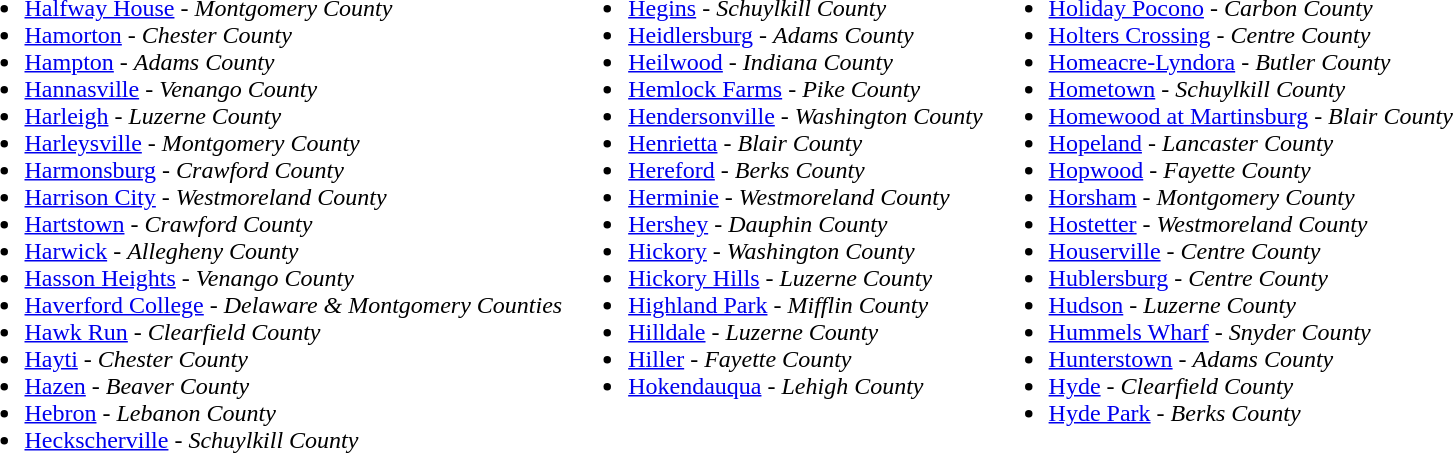<table>
<tr valign=top>
<td><br><ul><li><a href='#'>Halfway House</a> - <em>Montgomery County</em></li><li><a href='#'>Hamorton</a> - <em>Chester County</em></li><li><a href='#'>Hampton</a> - <em>Adams County</em></li><li><a href='#'>Hannasville</a> - <em>Venango County</em></li><li><a href='#'>Harleigh</a> - <em>Luzerne County</em></li><li><a href='#'>Harleysville</a> - <em>Montgomery County</em></li><li><a href='#'>Harmonsburg</a> - <em>Crawford County</em></li><li><a href='#'>Harrison City</a> - <em>Westmoreland County</em></li><li><a href='#'>Hartstown</a> - <em>Crawford County</em></li><li><a href='#'>Harwick</a> - <em>Allegheny County</em></li><li><a href='#'>Hasson Heights</a> - <em>Venango County</em></li><li><a href='#'>Haverford College</a> - <em>Delaware & Montgomery Counties</em></li><li><a href='#'>Hawk Run</a> - <em>Clearfield County</em></li><li><a href='#'>Hayti</a> - <em>Chester County</em></li><li><a href='#'>Hazen</a> - <em>Beaver County</em></li><li><a href='#'>Hebron</a> - <em>Lebanon County</em></li><li><a href='#'>Heckscherville</a> - <em>Schuylkill County</em></li></ul></td>
<td><br><ul><li><a href='#'>Hegins</a> - <em>Schuylkill County</em></li><li><a href='#'>Heidlersburg</a> - <em>Adams County</em></li><li><a href='#'>Heilwood</a> - <em>Indiana County</em></li><li><a href='#'>Hemlock Farms</a> - <em>Pike County</em></li><li><a href='#'>Hendersonville</a> - <em>Washington County</em></li><li><a href='#'>Henrietta</a> - <em>Blair County</em></li><li><a href='#'>Hereford</a> - <em>Berks County</em></li><li><a href='#'>Herminie</a> - <em>Westmoreland County</em></li><li><a href='#'>Hershey</a> - <em>Dauphin County</em></li><li><a href='#'>Hickory</a> - <em>Washington County</em></li><li><a href='#'>Hickory Hills</a> - <em>Luzerne County</em></li><li><a href='#'>Highland Park</a> - <em>Mifflin County</em></li><li><a href='#'>Hilldale</a> - <em>Luzerne County</em></li><li><a href='#'>Hiller</a> - <em>Fayette County</em></li><li><a href='#'>Hokendauqua</a> - <em>Lehigh County</em></li></ul></td>
<td><br><ul><li><a href='#'>Holiday Pocono</a> - <em>Carbon County</em></li><li><a href='#'>Holters Crossing</a> - <em>Centre County</em></li><li><a href='#'>Homeacre-Lyndora</a> - <em>Butler County</em></li><li><a href='#'>Hometown</a> - <em>Schuylkill County</em></li><li><a href='#'>Homewood at Martinsburg</a> - <em>Blair County</em></li><li><a href='#'>Hopeland</a> - <em>Lancaster County</em></li><li><a href='#'>Hopwood</a> - <em>Fayette County</em></li><li><a href='#'>Horsham</a> - <em>Montgomery County</em></li><li><a href='#'>Hostetter</a> - <em>Westmoreland County</em></li><li><a href='#'>Houserville</a> - <em>Centre County</em></li><li><a href='#'>Hublersburg</a> - <em>Centre County</em></li><li><a href='#'>Hudson</a> - <em>Luzerne County</em></li><li><a href='#'>Hummels Wharf</a> - <em>Snyder County</em></li><li><a href='#'>Hunterstown</a> - <em>Adams County</em></li><li><a href='#'>Hyde</a> - <em>Clearfield County</em></li><li><a href='#'>Hyde Park</a> - <em>Berks County</em></li></ul></td>
</tr>
</table>
